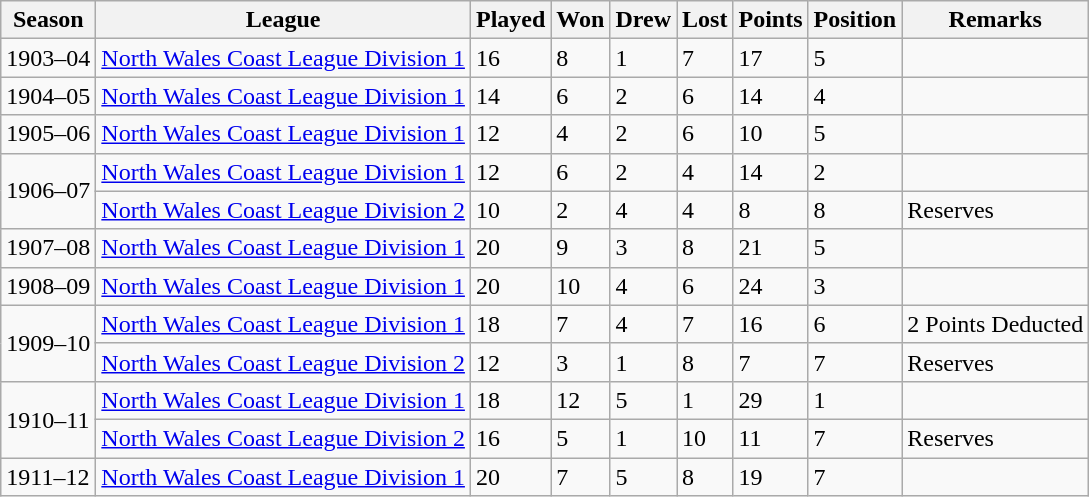<table class="wikitable">
<tr>
<th>Season</th>
<th>League</th>
<th>Played</th>
<th>Won</th>
<th>Drew</th>
<th>Lost</th>
<th>Points</th>
<th>Position</th>
<th>Remarks</th>
</tr>
<tr>
<td>1903–04</td>
<td><a href='#'>North Wales Coast League Division 1</a></td>
<td>16</td>
<td>8</td>
<td>1</td>
<td>7</td>
<td>17</td>
<td>5</td>
<td></td>
</tr>
<tr>
<td>1904–05</td>
<td><a href='#'>North Wales Coast League Division 1</a></td>
<td>14</td>
<td>6</td>
<td>2</td>
<td>6</td>
<td>14</td>
<td>4</td>
<td></td>
</tr>
<tr>
<td>1905–06</td>
<td><a href='#'>North Wales Coast League Division 1</a></td>
<td>12</td>
<td>4</td>
<td>2</td>
<td>6</td>
<td>10</td>
<td>5</td>
<td></td>
</tr>
<tr>
<td rowspan="2">1906–07</td>
<td><a href='#'>North Wales Coast League Division 1</a></td>
<td>12</td>
<td>6</td>
<td>2</td>
<td>4</td>
<td>14</td>
<td>2</td>
<td></td>
</tr>
<tr>
<td><a href='#'>North Wales Coast League Division 2</a></td>
<td>10</td>
<td>2</td>
<td>4</td>
<td>4</td>
<td>8</td>
<td>8</td>
<td>Reserves</td>
</tr>
<tr>
<td>1907–08</td>
<td><a href='#'>North Wales Coast League Division 1</a></td>
<td>20</td>
<td>9</td>
<td>3</td>
<td>8</td>
<td>21</td>
<td>5</td>
<td></td>
</tr>
<tr>
<td>1908–09</td>
<td><a href='#'>North Wales Coast League Division 1</a></td>
<td>20</td>
<td>10</td>
<td>4</td>
<td>6</td>
<td>24</td>
<td>3</td>
<td></td>
</tr>
<tr>
<td rowspan="2">1909–10</td>
<td><a href='#'>North Wales Coast League Division 1</a></td>
<td>18</td>
<td>7</td>
<td>4</td>
<td>7</td>
<td>16</td>
<td>6</td>
<td>2 Points Deducted</td>
</tr>
<tr>
<td><a href='#'>North Wales Coast League Division 2</a></td>
<td>12</td>
<td>3</td>
<td>1</td>
<td>8</td>
<td>7</td>
<td>7</td>
<td>Reserves</td>
</tr>
<tr>
<td rowspan="2">1910–11</td>
<td><a href='#'>North Wales Coast League Division 1</a></td>
<td>18</td>
<td>12</td>
<td>5</td>
<td>1</td>
<td>29</td>
<td>1</td>
<td></td>
</tr>
<tr>
<td><a href='#'>North Wales Coast League Division 2</a></td>
<td>16</td>
<td>5</td>
<td>1</td>
<td>10</td>
<td>11</td>
<td>7</td>
<td>Reserves</td>
</tr>
<tr>
<td>1911–12</td>
<td><a href='#'>North Wales Coast League Division 1</a></td>
<td>20</td>
<td>7</td>
<td>5</td>
<td>8</td>
<td>19</td>
<td>7</td>
<td></td>
</tr>
</table>
